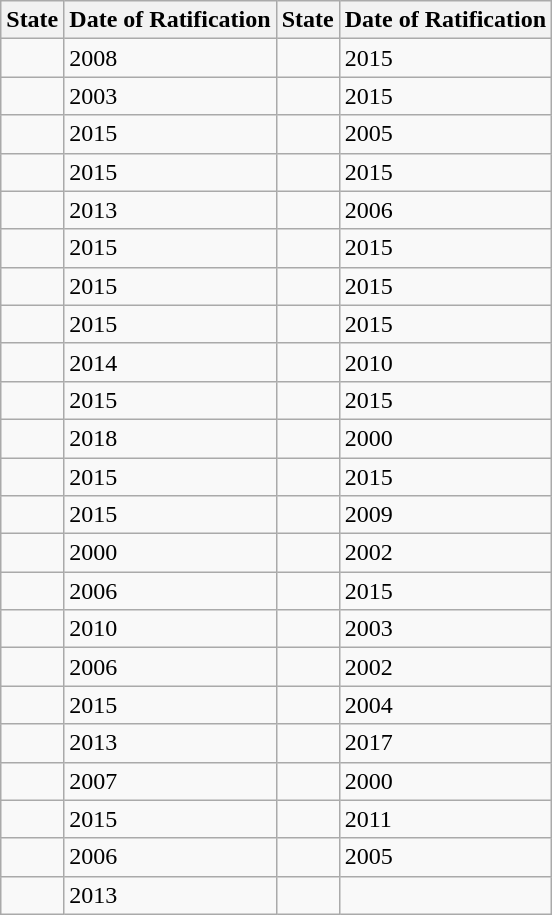<table class="wikitable">
<tr>
<th>State</th>
<th>Date of Ratification</th>
<th>State</th>
<th>Date of Ratification</th>
</tr>
<tr>
<td></td>
<td>2008</td>
<td></td>
<td>2015</td>
</tr>
<tr>
<td></td>
<td>2003</td>
<td></td>
<td>2015</td>
</tr>
<tr>
<td></td>
<td>2015</td>
<td></td>
<td>2005</td>
</tr>
<tr>
<td></td>
<td>2015</td>
<td></td>
<td>2015</td>
</tr>
<tr>
<td></td>
<td>2013</td>
<td></td>
<td>2006</td>
</tr>
<tr>
<td></td>
<td>2015</td>
<td></td>
<td>2015</td>
</tr>
<tr>
<td></td>
<td>2015</td>
<td></td>
<td>2015</td>
</tr>
<tr>
<td></td>
<td>2015</td>
<td></td>
<td>2015</td>
</tr>
<tr>
<td></td>
<td>2014</td>
<td></td>
<td>2010</td>
</tr>
<tr>
<td></td>
<td>2015</td>
<td></td>
<td>2015</td>
</tr>
<tr>
<td></td>
<td>2018</td>
<td></td>
<td>2000</td>
</tr>
<tr>
<td></td>
<td>2015</td>
<td></td>
<td>2015</td>
</tr>
<tr>
<td></td>
<td>2015</td>
<td></td>
<td>2009</td>
</tr>
<tr>
<td></td>
<td>2000</td>
<td></td>
<td>2002</td>
</tr>
<tr>
<td></td>
<td>2006</td>
<td></td>
<td>2015</td>
</tr>
<tr>
<td></td>
<td>2010</td>
<td></td>
<td>2003</td>
</tr>
<tr>
<td></td>
<td>2006</td>
<td></td>
<td>2002</td>
</tr>
<tr>
<td></td>
<td>2015</td>
<td></td>
<td>2004</td>
</tr>
<tr>
<td></td>
<td>2013</td>
<td></td>
<td>2017</td>
</tr>
<tr>
<td></td>
<td>2007</td>
<td></td>
<td>2000</td>
</tr>
<tr>
<td></td>
<td>2015</td>
<td></td>
<td>2011</td>
</tr>
<tr>
<td></td>
<td>2006</td>
<td></td>
<td>2005</td>
</tr>
<tr>
<td></td>
<td>2013</td>
<td></td>
<td></td>
</tr>
</table>
